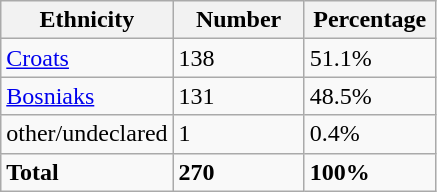<table class="wikitable">
<tr>
<th width="100px">Ethnicity</th>
<th width="80px">Number</th>
<th width="80px">Percentage</th>
</tr>
<tr>
<td><a href='#'>Croats</a></td>
<td>138</td>
<td>51.1%</td>
</tr>
<tr>
<td><a href='#'>Bosniaks</a></td>
<td>131</td>
<td>48.5%</td>
</tr>
<tr>
<td>other/undeclared</td>
<td>1</td>
<td>0.4%</td>
</tr>
<tr>
<td><strong>Total</strong></td>
<td><strong>270</strong></td>
<td><strong>100%</strong></td>
</tr>
</table>
